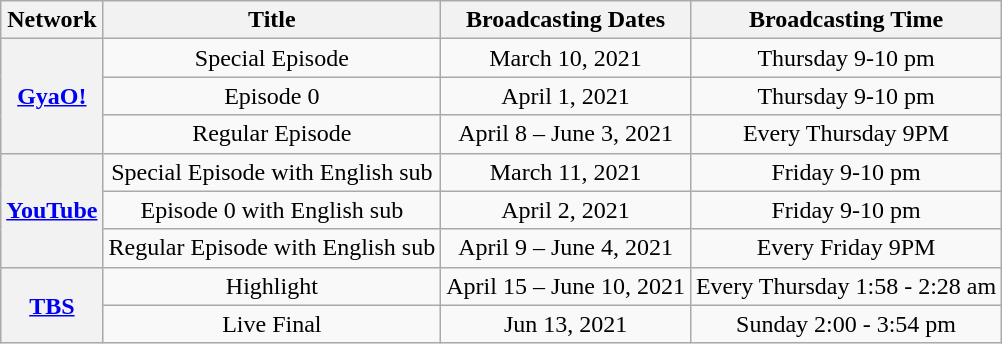<table class="wikitable">
<tr>
<th>Network</th>
<th>Title</th>
<th>Broadcasting Dates</th>
<th>Broadcasting Time</th>
</tr>
<tr>
<th style="vertical-align: center;" rowspan=3><a href='#'>GyaO!</a></th>
<td align="center">Special Episode</td>
<td align="center">March 10, 2021</td>
<td align="center">Thursday 9-10 pm</td>
</tr>
<tr>
<td align="center">Episode 0</td>
<td align="center">April 1, 2021</td>
<td align="center">Thursday 9-10 pm</td>
</tr>
<tr>
<td align="center">Regular Episode</td>
<td align="center">April 8 – June 3, 2021</td>
<td align="center">Every Thursday 9PM</td>
</tr>
<tr>
<th style="vertical-align: center;" rowspan=3><a href='#'>YouTube</a></th>
<td align="center">Special Episode with English sub</td>
<td align="center">March 11, 2021</td>
<td align="center">Friday 9-10 pm</td>
</tr>
<tr>
<td align="center">Episode 0 with English sub</td>
<td align="center">April 2, 2021</td>
<td align="center">Friday 9-10 pm</td>
</tr>
<tr>
<td align="center">Regular Episode with English sub</td>
<td align="center">April 9 – June 4, 2021</td>
<td align="center">Every Friday 9PM</td>
</tr>
<tr>
<th style="vertical-align: center;" rowspan=2><a href='#'>TBS</a></th>
<td align="center">Highlight</td>
<td align="center">April 15 – June 10, 2021</td>
<td align="center">Every Thursday 1:58 - 2:28 am</td>
</tr>
<tr>
<td align="center">Live Final</td>
<td align="center">Jun 13, 2021</td>
<td align="center">Sunday 2:00 - 3:54 pm</td>
</tr>
</table>
